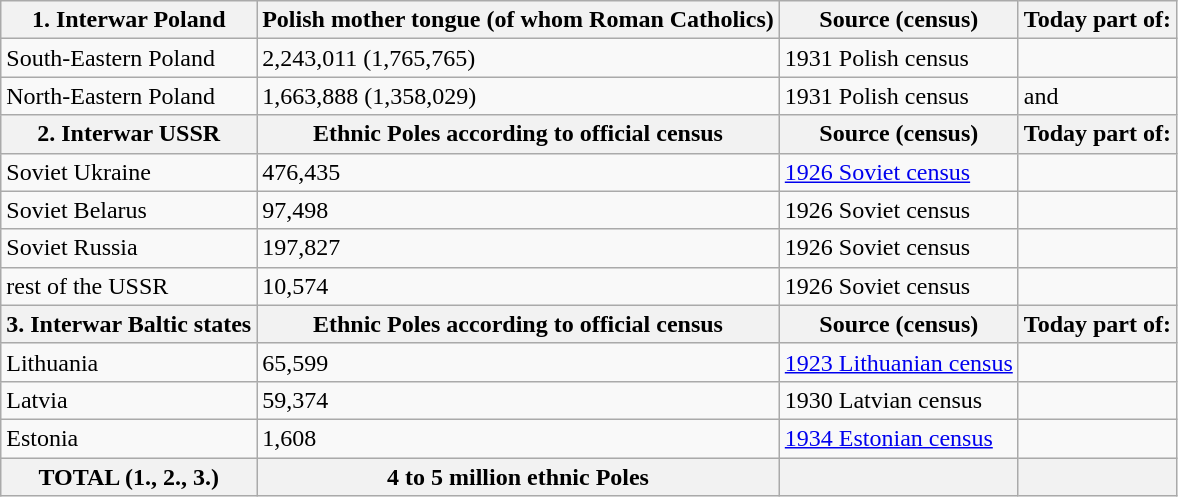<table class="wikitable">
<tr>
<th>1. Interwar Poland</th>
<th>Polish mother tongue (of whom Roman Catholics)</th>
<th>Source (census)</th>
<th>Today part of:</th>
</tr>
<tr>
<td>South-Eastern Poland</td>
<td>2,243,011 (1,765,765)</td>
<td>1931 Polish census</td>
<td></td>
</tr>
<tr>
<td>North-Eastern Poland</td>
<td>1,663,888 (1,358,029)</td>
<td>1931 Polish census</td>
<td> and </td>
</tr>
<tr>
<th>2. Interwar USSR</th>
<th>Ethnic Poles according to official census</th>
<th>Source (census)</th>
<th>Today part of:</th>
</tr>
<tr>
<td>Soviet Ukraine</td>
<td>476,435</td>
<td><a href='#'>1926 Soviet census</a></td>
<td></td>
</tr>
<tr>
<td>Soviet Belarus</td>
<td>97,498</td>
<td>1926 Soviet census</td>
<td></td>
</tr>
<tr>
<td>Soviet Russia</td>
<td>197,827</td>
<td>1926 Soviet census</td>
<td></td>
</tr>
<tr>
<td>rest of the USSR</td>
<td>10,574</td>
<td>1926 Soviet census</td>
<td></td>
</tr>
<tr>
<th>3. Interwar Baltic states</th>
<th>Ethnic Poles according to official census</th>
<th>Source (census)</th>
<th>Today part of:</th>
</tr>
<tr>
<td>Lithuania</td>
<td>65,599 </td>
<td><a href='#'>1923 Lithuanian census</a></td>
<td></td>
</tr>
<tr>
<td>Latvia</td>
<td>59,374</td>
<td>1930 Latvian census</td>
<td></td>
</tr>
<tr>
<td>Estonia</td>
<td>1,608</td>
<td><a href='#'>1934 Estonian census</a></td>
<td></td>
</tr>
<tr>
<th>TOTAL (1., 2., 3.)</th>
<th>4 to 5 million ethnic Poles</th>
<th></th>
<th></th>
</tr>
</table>
